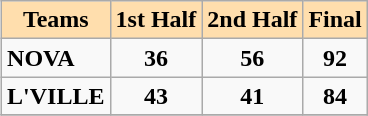<table class="wikitable" align=right>
<tr bgcolor=#ffdead align=center>
<td colspan=1><strong>Teams</strong></td>
<td colspan=1><strong>1st Half</strong></td>
<td colspan=1><strong>2nd Half</strong></td>
<td colspan=1><strong>Final</strong></td>
</tr>
<tr>
<td><strong>NOVA</strong></td>
<td align=center><strong>36</strong></td>
<td align=center><strong>56</strong></td>
<td align=center><strong>92</strong></td>
</tr>
<tr>
<td><strong>L'VILLE</strong></td>
<td align=center><strong>43</strong></td>
<td align=center><strong>41</strong></td>
<td align=center><strong>84</strong></td>
</tr>
<tr>
</tr>
</table>
